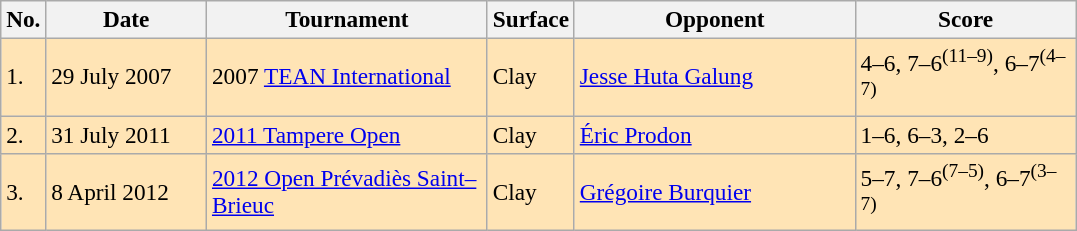<table class="sortable wikitable" style=font-size:97%>
<tr>
<th>No.</th>
<th width=100>Date</th>
<th width=180>Tournament</th>
<th>Surface</th>
<th width=180>Opponent</th>
<th width=140>Score</th>
</tr>
<tr bgcolor=moccasin>
<td>1.</td>
<td>29 July 2007</td>
<td>2007 <a href='#'>TEAN International</a></td>
<td>Clay</td>
<td> <a href='#'>Jesse Huta Galung</a></td>
<td>4–6, 7–6<sup>(11–9)</sup>, 6–7<sup>(4–7)</sup></td>
</tr>
<tr bgcolor=moccasin>
<td>2.</td>
<td>31 July 2011</td>
<td><a href='#'>2011 Tampere Open</a></td>
<td>Clay</td>
<td> <a href='#'>Éric Prodon</a></td>
<td>1–6, 6–3, 2–6</td>
</tr>
<tr bgcolor=moccasin>
<td>3.</td>
<td>8 April 2012</td>
<td><a href='#'>2012 Open Prévadiès Saint–Brieuc</a></td>
<td>Clay</td>
<td> <a href='#'>Grégoire Burquier</a></td>
<td>5–7, 7–6<sup>(7–5)</sup>, 6–7<sup>(3–7)</sup></td>
</tr>
</table>
